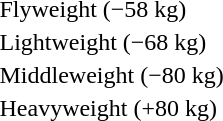<table>
<tr>
<td>Flyweight (−58 kg)<br></td>
<td></td>
<td></td>
<td></td>
</tr>
<tr>
<td>Lightweight (−68 kg)<br></td>
<td></td>
<td></td>
<td></td>
</tr>
<tr>
<td>Middleweight (−80 kg)<br></td>
<td></td>
<td></td>
<td></td>
</tr>
<tr>
<td>Heavyweight (+80 kg)<br></td>
<td></td>
<td></td>
<td></td>
</tr>
</table>
